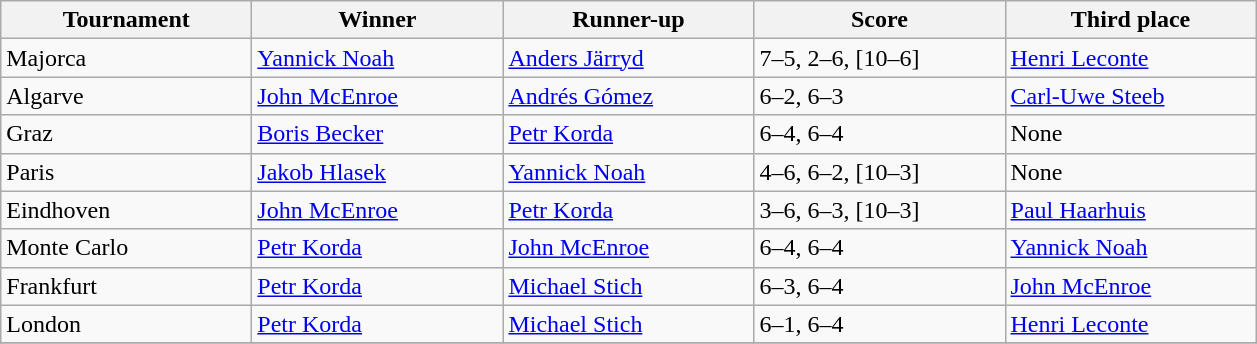<table class="wikitable">
<tr>
<th style="width:160px">Tournament</th>
<th style="width:160px">Winner</th>
<th style="width:160px">Runner-up</th>
<th style="width:160px" class="unsortable">Score</th>
<th style="width:160px">Third place</th>
</tr>
<tr>
<td>Majorca</td>
<td>  <a href='#'>Yannick Noah</a></td>
<td>  <a href='#'>Anders Järryd</a></td>
<td>7–5, 2–6, [10–6]</td>
<td> <a href='#'>Henri Leconte</a></td>
</tr>
<tr>
<td>Algarve</td>
<td>  <a href='#'>John McEnroe</a></td>
<td>  <a href='#'>Andrés Gómez</a></td>
<td>6–2, 6–3</td>
<td> <a href='#'>Carl-Uwe Steeb</a></td>
</tr>
<tr>
<td>Graz</td>
<td>  <a href='#'>Boris Becker</a></td>
<td>  <a href='#'>Petr Korda</a></td>
<td>6–4, 6–4</td>
<td>None</td>
</tr>
<tr>
<td>Paris</td>
<td>  <a href='#'>Jakob Hlasek</a></td>
<td>  <a href='#'>Yannick Noah</a></td>
<td>4–6, 6–2, [10–3]</td>
<td>None</td>
</tr>
<tr>
<td>Eindhoven</td>
<td>  <a href='#'>John McEnroe</a></td>
<td>  <a href='#'>Petr Korda</a></td>
<td>3–6, 6–3, [10–3]</td>
<td> <a href='#'>Paul Haarhuis</a></td>
</tr>
<tr>
<td>Monte Carlo</td>
<td>  <a href='#'>Petr Korda</a></td>
<td>  <a href='#'>John McEnroe</a></td>
<td>6–4, 6–4</td>
<td> <a href='#'>Yannick Noah</a></td>
</tr>
<tr>
<td>Frankfurt</td>
<td>  <a href='#'>Petr Korda</a></td>
<td>  <a href='#'>Michael Stich</a></td>
<td>6–3, 6–4</td>
<td> <a href='#'>John McEnroe</a></td>
</tr>
<tr>
<td>London</td>
<td>  <a href='#'>Petr Korda</a></td>
<td>  <a href='#'>Michael Stich</a></td>
<td>6–1, 6–4</td>
<td> <a href='#'>Henri Leconte</a></td>
</tr>
<tr>
</tr>
</table>
